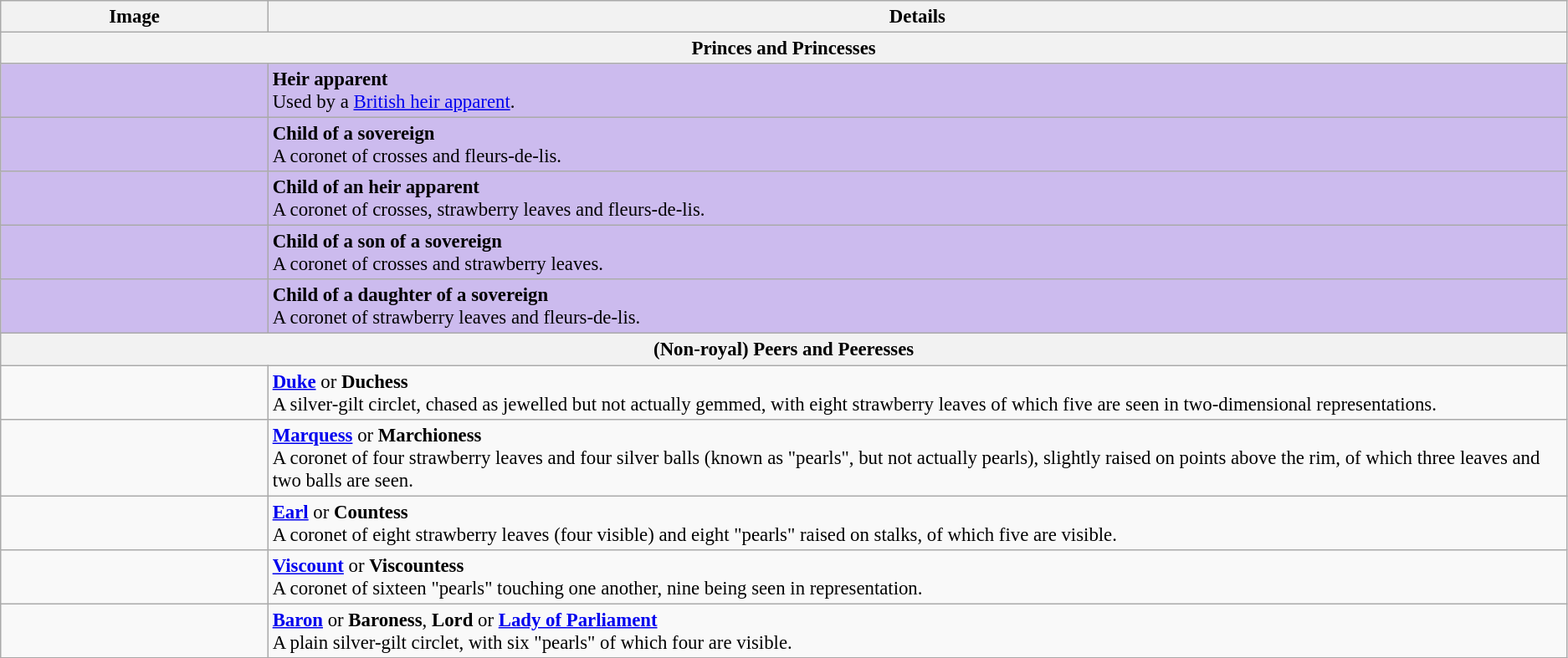<table class=wikitable style=font-size:95%>
<tr style="vertical-align:top; text-align:center;">
<th style="width:206px;">Image</th>
<th>Details</th>
</tr>
<tr>
<th colspan=2 bgcolor = "#F4F0EC">Princes and Princesses</th>
</tr>
<tr valign=top style="background:#ccbbee">
<td align=center></td>
<td><strong>Heir apparent</strong><br>Used by a <a href='#'>British heir apparent</a>.</td>
</tr>
<tr valign=top style="background:#ccbbee">
<td align=center></td>
<td><strong>Child of a sovereign</strong><br>A coronet of crosses and fleurs-de-lis.</td>
</tr>
<tr valign=top style="background:#ccbbee">
<td align=center></td>
<td><strong>Child of an heir apparent</strong><br>A coronet of crosses, strawberry leaves and fleurs-de-lis.</td>
</tr>
<tr valign=top style="background:#ccbbee">
<td align=center></td>
<td><strong>Child of a son of a sovereign</strong><br>A coronet of crosses and strawberry leaves.</td>
</tr>
<tr valign=top style="background:#ccbbee">
<td align=center></td>
<td><strong>Child of a daughter of a sovereign</strong><br>A coronet of strawberry leaves and fleurs-de-lis.</td>
</tr>
<tr>
<th colspan=2 bgcolor = "#F4F0EC">(Non-royal) Peers and Peeresses</th>
</tr>
<tr valign=top>
<td align=center></td>
<td><strong><a href='#'>Duke</a></strong> or <strong>Duchess</strong><br>A silver-gilt circlet, chased as jewelled but not actually gemmed, with eight strawberry leaves of which five are seen in two-dimensional representations.</td>
</tr>
<tr valign=top>
<td align=center></td>
<td><strong><a href='#'>Marquess</a></strong> or <strong>Marchioness</strong><br>A coronet of four strawberry leaves and four silver balls (known as "pearls", but not actually pearls), slightly raised on points above the rim, of which three leaves and two balls are seen.</td>
</tr>
<tr valign=top>
<td align=center></td>
<td><strong><a href='#'>Earl</a></strong> or <strong>Countess</strong><br>A coronet of eight strawberry leaves (four visible) and eight "pearls" raised on stalks, of which five are visible.</td>
</tr>
<tr valign=top>
<td align=center></td>
<td><strong><a href='#'>Viscount</a></strong> or <strong>Viscountess</strong><br>A coronet of sixteen "pearls" touching one another, nine being seen in representation.</td>
</tr>
<tr valign=top>
<td align=center></td>
<td><strong><a href='#'>Baron</a></strong> or <strong>Baroness</strong>, <strong>Lord</strong> or <strong><a href='#'>Lady of Parliament</a></strong><br>A plain silver-gilt circlet, with six "pearls" of which four are visible.</td>
</tr>
</table>
